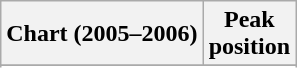<table class="wikitable sortable plainrowheaders" style="text-align:center">
<tr>
<th scope="col">Chart (2005–2006)</th>
<th scope="col">Peak<br>position</th>
</tr>
<tr>
</tr>
<tr>
</tr>
</table>
